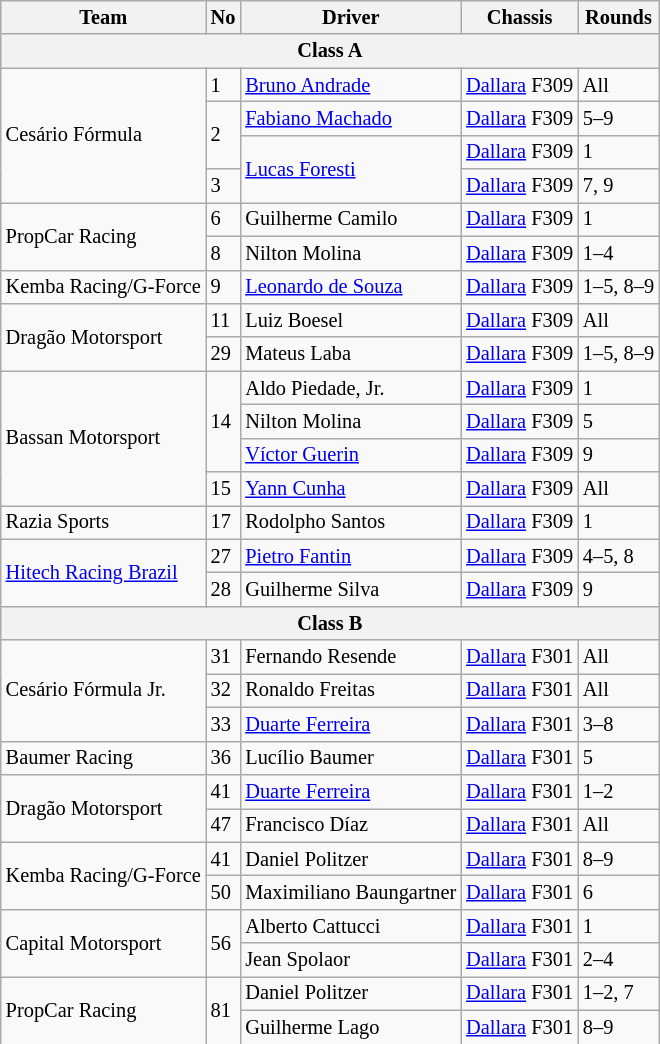<table class="wikitable" style="font-size: 85%">
<tr>
<th>Team</th>
<th>No</th>
<th>Driver</th>
<th>Chassis</th>
<th>Rounds</th>
</tr>
<tr>
<th colspan=5>Class A</th>
</tr>
<tr>
<td rowspan=4>Cesário Fórmula</td>
<td>1</td>
<td> <a href='#'>Bruno Andrade</a></td>
<td><a href='#'>Dallara</a> F309</td>
<td>All</td>
</tr>
<tr>
<td rowspan=2>2</td>
<td> <a href='#'>Fabiano Machado</a></td>
<td><a href='#'>Dallara</a> F309</td>
<td>5–9</td>
</tr>
<tr>
<td rowspan=2> <a href='#'>Lucas Foresti</a></td>
<td><a href='#'>Dallara</a> F309</td>
<td>1</td>
</tr>
<tr>
<td>3</td>
<td><a href='#'>Dallara</a> F309</td>
<td>7, 9</td>
</tr>
<tr>
<td rowspan=2>PropCar Racing</td>
<td>6</td>
<td> Guilherme Camilo</td>
<td><a href='#'>Dallara</a> F309</td>
<td>1</td>
</tr>
<tr>
<td>8</td>
<td> Nilton Molina</td>
<td><a href='#'>Dallara</a> F309</td>
<td>1–4</td>
</tr>
<tr>
<td>Kemba Racing/G-Force</td>
<td>9</td>
<td> <a href='#'>Leonardo de Souza</a></td>
<td><a href='#'>Dallara</a> F309</td>
<td>1–5, 8–9</td>
</tr>
<tr>
<td rowspan=2>Dragão Motorsport</td>
<td>11</td>
<td> Luiz Boesel</td>
<td><a href='#'>Dallara</a> F309</td>
<td>All</td>
</tr>
<tr>
<td>29</td>
<td> Mateus Laba</td>
<td><a href='#'>Dallara</a> F309</td>
<td>1–5, 8–9</td>
</tr>
<tr>
<td rowspan=4>Bassan Motorsport</td>
<td rowspan=3>14</td>
<td> Aldo Piedade, Jr.</td>
<td><a href='#'>Dallara</a> F309</td>
<td>1</td>
</tr>
<tr>
<td> Nilton Molina</td>
<td><a href='#'>Dallara</a> F309</td>
<td>5</td>
</tr>
<tr>
<td> <a href='#'>Víctor Guerin</a></td>
<td><a href='#'>Dallara</a> F309</td>
<td>9</td>
</tr>
<tr>
<td>15</td>
<td> <a href='#'>Yann Cunha</a></td>
<td><a href='#'>Dallara</a> F309</td>
<td>All</td>
</tr>
<tr>
<td>Razia Sports</td>
<td>17</td>
<td> Rodolpho Santos</td>
<td><a href='#'>Dallara</a> F309</td>
<td>1</td>
</tr>
<tr>
<td rowspan=2><a href='#'>Hitech Racing Brazil</a></td>
<td>27</td>
<td> <a href='#'>Pietro Fantin</a></td>
<td><a href='#'>Dallara</a> F309</td>
<td>4–5, 8</td>
</tr>
<tr>
<td>28</td>
<td> Guilherme Silva</td>
<td><a href='#'>Dallara</a> F309</td>
<td>9</td>
</tr>
<tr>
<th colspan=5>Class B</th>
</tr>
<tr>
<td rowspan=3>Cesário Fórmula Jr.</td>
<td>31</td>
<td> Fernando Resende</td>
<td><a href='#'>Dallara</a> F301</td>
<td>All</td>
</tr>
<tr>
<td>32</td>
<td> Ronaldo Freitas</td>
<td><a href='#'>Dallara</a> F301</td>
<td>All</td>
</tr>
<tr>
<td>33</td>
<td> <a href='#'>Duarte Ferreira</a></td>
<td><a href='#'>Dallara</a> F301</td>
<td>3–8</td>
</tr>
<tr>
<td>Baumer Racing</td>
<td>36</td>
<td> Lucílio Baumer</td>
<td><a href='#'>Dallara</a> F301</td>
<td>5</td>
</tr>
<tr>
<td rowspan=2>Dragão Motorsport</td>
<td>41</td>
<td> <a href='#'>Duarte Ferreira</a></td>
<td><a href='#'>Dallara</a> F301</td>
<td>1–2</td>
</tr>
<tr>
<td>47</td>
<td> Francisco Díaz</td>
<td><a href='#'>Dallara</a> F301</td>
<td>All</td>
</tr>
<tr>
<td rowspan=2>Kemba Racing/G-Force</td>
<td>41</td>
<td> Daniel Politzer</td>
<td><a href='#'>Dallara</a> F301</td>
<td>8–9</td>
</tr>
<tr>
<td>50</td>
<td> Maximiliano Baungartner</td>
<td><a href='#'>Dallara</a> F301</td>
<td>6</td>
</tr>
<tr>
<td rowspan=2>Capital Motorsport</td>
<td rowspan=2>56</td>
<td> Alberto Cattucci</td>
<td><a href='#'>Dallara</a> F301</td>
<td>1</td>
</tr>
<tr>
<td> Jean Spolaor</td>
<td><a href='#'>Dallara</a> F301</td>
<td>2–4</td>
</tr>
<tr>
<td rowspan=2>PropCar Racing</td>
<td rowspan=2>81</td>
<td> Daniel Politzer</td>
<td><a href='#'>Dallara</a> F301</td>
<td>1–2, 7</td>
</tr>
<tr>
<td> Guilherme Lago</td>
<td><a href='#'>Dallara</a> F301</td>
<td>8–9</td>
</tr>
<tr>
</tr>
</table>
